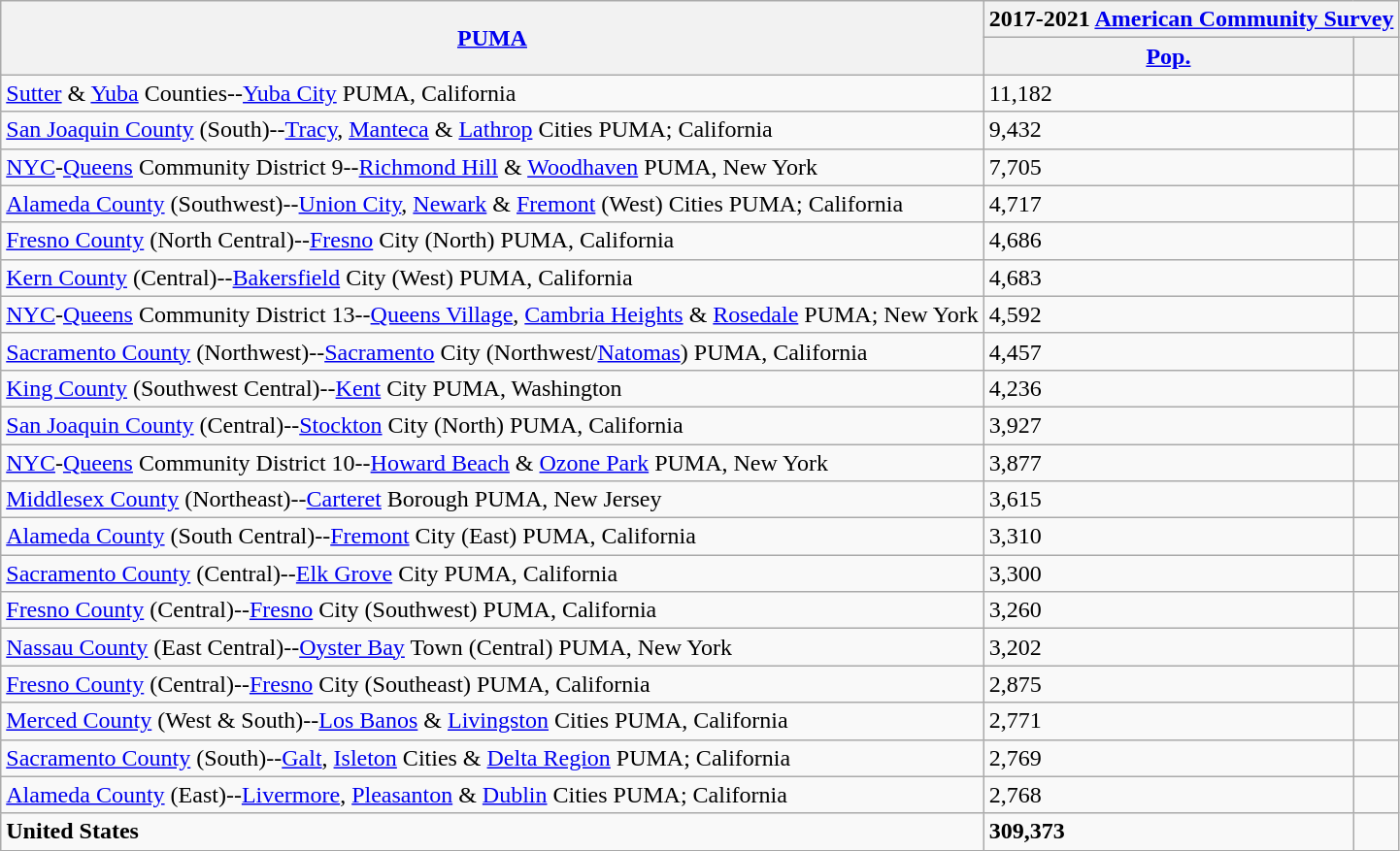<table class="wikitable collapsible sortable">
<tr>
<th rowspan="2"><a href='#'>PUMA</a></th>
<th colspan="2">2017-2021 <a href='#'>American Community Survey</a></th>
</tr>
<tr>
<th><a href='#'>Pop.</a></th>
<th></th>
</tr>
<tr>
<td> <a href='#'>Sutter</a> & <a href='#'>Yuba</a> Counties--<a href='#'>Yuba City</a> PUMA, California</td>
<td>11,182</td>
<td></td>
</tr>
<tr>
<td> <a href='#'>San Joaquin County</a> (South)--<a href='#'>Tracy</a>, <a href='#'>Manteca</a> & <a href='#'>Lathrop</a> Cities PUMA; California</td>
<td>9,432</td>
<td></td>
</tr>
<tr>
<td> <a href='#'>NYC</a>-<a href='#'>Queens</a> Community District 9--<a href='#'>Richmond Hill</a> & <a href='#'>Woodhaven</a> PUMA, New York</td>
<td>7,705</td>
<td></td>
</tr>
<tr>
<td> <a href='#'>Alameda County</a> (Southwest)--<a href='#'>Union City</a>, <a href='#'>Newark</a> & <a href='#'>Fremont</a> (West) Cities PUMA; California</td>
<td>4,717</td>
<td></td>
</tr>
<tr>
<td> <a href='#'>Fresno County</a> (North Central)--<a href='#'>Fresno</a> City (North) PUMA, California</td>
<td>4,686</td>
<td></td>
</tr>
<tr>
<td> <a href='#'>Kern County</a> (Central)--<a href='#'>Bakersfield</a> City (West) PUMA, California</td>
<td>4,683</td>
<td></td>
</tr>
<tr>
<td> <a href='#'>NYC</a>-<a href='#'>Queens</a> Community District 13--<a href='#'>Queens Village</a>, <a href='#'>Cambria Heights</a> & <a href='#'>Rosedale</a> PUMA; New York</td>
<td>4,592</td>
<td></td>
</tr>
<tr>
<td> <a href='#'>Sacramento County</a> (Northwest)--<a href='#'>Sacramento</a> City (Northwest/<a href='#'>Natomas</a>) PUMA, California</td>
<td>4,457</td>
<td></td>
</tr>
<tr>
<td> <a href='#'>King County</a> (Southwest Central)--<a href='#'>Kent</a> City PUMA, Washington</td>
<td>4,236</td>
<td></td>
</tr>
<tr>
<td> <a href='#'>San Joaquin County</a> (Central)--<a href='#'>Stockton</a> City (North) PUMA, California</td>
<td>3,927</td>
<td></td>
</tr>
<tr>
<td> <a href='#'>NYC</a>-<a href='#'>Queens</a> Community District 10--<a href='#'>Howard Beach</a> & <a href='#'>Ozone Park</a> PUMA, New York</td>
<td>3,877</td>
<td></td>
</tr>
<tr>
<td> <a href='#'>Middlesex County</a> (Northeast)--<a href='#'>Carteret</a> Borough PUMA, New Jersey</td>
<td>3,615</td>
<td></td>
</tr>
<tr>
<td> <a href='#'>Alameda County</a> (South Central)--<a href='#'>Fremont</a> City (East) PUMA, California</td>
<td>3,310</td>
<td></td>
</tr>
<tr>
<td> <a href='#'>Sacramento County</a> (Central)--<a href='#'>Elk Grove</a> City PUMA, California</td>
<td>3,300</td>
<td></td>
</tr>
<tr>
<td> <a href='#'>Fresno County</a> (Central)--<a href='#'>Fresno</a> City (Southwest) PUMA, California</td>
<td>3,260</td>
<td></td>
</tr>
<tr>
<td> <a href='#'>Nassau County</a> (East Central)--<a href='#'>Oyster Bay</a> Town (Central) PUMA, New York</td>
<td>3,202</td>
<td></td>
</tr>
<tr>
<td> <a href='#'>Fresno County</a> (Central)--<a href='#'>Fresno</a> City (Southeast) PUMA, California</td>
<td>2,875</td>
<td></td>
</tr>
<tr>
<td> <a href='#'>Merced County</a> (West & South)--<a href='#'>Los Banos</a> & <a href='#'>Livingston</a> Cities PUMA, California</td>
<td>2,771</td>
<td></td>
</tr>
<tr>
<td> <a href='#'>Sacramento County</a> (South)--<a href='#'>Galt</a>, <a href='#'>Isleton</a> Cities & <a href='#'>Delta Region</a> PUMA; California</td>
<td>2,769</td>
<td></td>
</tr>
<tr>
<td> <a href='#'>Alameda County</a> (East)--<a href='#'>Livermore</a>, <a href='#'>Pleasanton</a> & <a href='#'>Dublin</a> Cities PUMA; California</td>
<td>2,768</td>
<td></td>
</tr>
<tr>
<td> <strong>United States</strong></td>
<td><strong>309,373</strong></td>
<td><strong></strong></td>
</tr>
</table>
